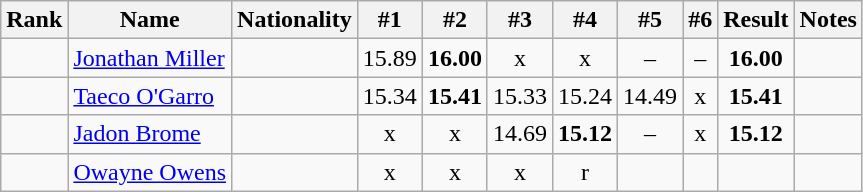<table class="wikitable sortable" style="text-align:center">
<tr>
<th>Rank</th>
<th>Name</th>
<th>Nationality</th>
<th>#1</th>
<th>#2</th>
<th>#3</th>
<th>#4</th>
<th>#5</th>
<th>#6</th>
<th>Result</th>
<th>Notes</th>
</tr>
<tr>
<td></td>
<td align=left><a href='#'>Jonathan Miller</a></td>
<td align=left></td>
<td>15.89</td>
<td><strong>16.00</strong></td>
<td>x</td>
<td>x</td>
<td>–</td>
<td>–</td>
<td><strong>16.00</strong></td>
<td></td>
</tr>
<tr>
<td></td>
<td align=left><a href='#'>Taeco O'Garro</a></td>
<td align=left></td>
<td>15.34</td>
<td><strong>15.41</strong></td>
<td>15.33</td>
<td>15.24</td>
<td>14.49</td>
<td>x</td>
<td><strong>15.41</strong></td>
<td></td>
</tr>
<tr>
<td></td>
<td align=left><a href='#'>Jadon Brome</a></td>
<td align=left></td>
<td>x</td>
<td>x</td>
<td>14.69</td>
<td><strong>15.12</strong></td>
<td>–</td>
<td>x</td>
<td><strong>15.12</strong></td>
<td></td>
</tr>
<tr>
<td></td>
<td align=left><a href='#'>Owayne Owens</a></td>
<td align=left></td>
<td>x</td>
<td>x</td>
<td>x</td>
<td>r</td>
<td></td>
<td></td>
<td><strong></strong></td>
<td></td>
</tr>
</table>
